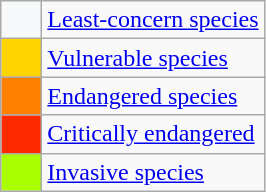<table class="wikitable">
<tr>
<th scope="row" style="width:20px; background:#F8F9FA;"></th>
<td><a href='#'>Least-concern species</a></td>
</tr>
<tr>
<th scope="row" style="width:20px; background:#FFD500;"></th>
<td><a href='#'>Vulnerable species</a></td>
</tr>
<tr>
<th scope="row" style="width:20px; background:#FF8000;"></th>
<td><a href='#'>Endangered species</a></td>
</tr>
<tr>
<th scope="row" style="width:20px; background:#FF2A00;"></th>
<td><a href='#'>Critically endangered</a></td>
</tr>
<tr>
<th scope="row" style="width:20px; background:#AAFF00;"></th>
<td><a href='#'>Invasive species</a></td>
</tr>
</table>
